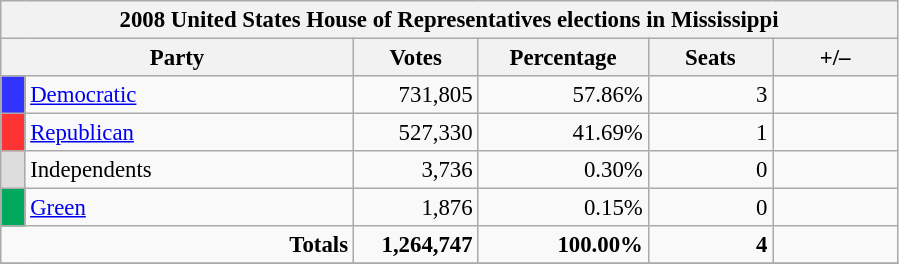<table class="wikitable" style="font-size: 95%;">
<tr>
<th colspan="6">2008 United States House of Representatives elections in Mississippi</th>
</tr>
<tr>
<th colspan=2 style="width: 15em">Party</th>
<th style="width: 5em">Votes</th>
<th style="width: 7em">Percentage</th>
<th style="width: 5em">Seats</th>
<th style="width: 5em">+/–</th>
</tr>
<tr>
<th style="background-color:#3333FF; width: 3px"></th>
<td style="width: 130px"><a href='#'>Democratic</a></td>
<td align="right">731,805</td>
<td align="right">57.86%</td>
<td align="right">3</td>
<td align="right"></td>
</tr>
<tr>
<th style="background-color:#FF3333; width: 3px"></th>
<td style="width: 130px"><a href='#'>Republican</a></td>
<td align="right">527,330</td>
<td align="right">41.69%</td>
<td align="right">1</td>
<td align="right"></td>
</tr>
<tr>
<th style="background-color:#DDDDDD; width: 3px"></th>
<td style="width: 130px">Independents</td>
<td align="right">3,736</td>
<td align="right">0.30%</td>
<td align="right">0</td>
<td align="right"></td>
</tr>
<tr>
<th style="background-color:#00A95C; width: 3px"></th>
<td style="width: 130px"><a href='#'>Green</a></td>
<td align="right">1,876</td>
<td align="right">0.15%</td>
<td align="right">0</td>
<td align="right"></td>
</tr>
<tr>
<td colspan="2" align="right"><strong>Totals</strong></td>
<td align="right"><strong>1,264,747</strong></td>
<td align="right"><strong>100.00%</strong></td>
<td align="right"><strong>4</strong></td>
<td align="right"><strong></strong></td>
</tr>
<tr bgcolor="#EEEEEE">
</tr>
</table>
